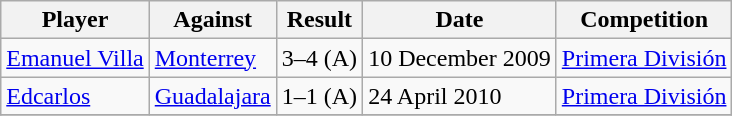<table class="wikitable">
<tr>
<th>Player</th>
<th>Against</th>
<th>Result</th>
<th>Date</th>
<th>Competition</th>
</tr>
<tr>
<td> <a href='#'>Emanuel Villa</a></td>
<td><a href='#'>Monterrey</a></td>
<td>3–4 (A)</td>
<td>10 December 2009</td>
<td><a href='#'>Primera División</a></td>
</tr>
<tr>
<td> <a href='#'>Edcarlos</a></td>
<td><a href='#'>Guadalajara</a></td>
<td>1–1 (A)</td>
<td>24 April 2010</td>
<td><a href='#'>Primera División</a></td>
</tr>
<tr>
</tr>
</table>
